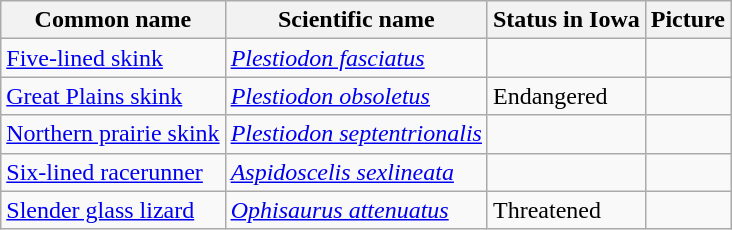<table class="wikitable">
<tr>
<th>Common name</th>
<th>Scientific name</th>
<th>Status in Iowa</th>
<th>Picture</th>
</tr>
<tr>
<td><a href='#'>Five-lined skink</a></td>
<td><em><a href='#'>Plestiodon fasciatus</a></em></td>
<td></td>
<td></td>
</tr>
<tr>
<td><a href='#'>Great Plains skink</a></td>
<td><em><a href='#'>Plestiodon obsoletus</a></em></td>
<td>Endangered</td>
<td></td>
</tr>
<tr>
<td><a href='#'>Northern prairie skink</a></td>
<td><em><a href='#'>Plestiodon septentrionalis</a></em></td>
<td></td>
<td></td>
</tr>
<tr>
<td><a href='#'>Six-lined racerunner</a></td>
<td><em><a href='#'>Aspidoscelis sexlineata</a></em></td>
<td></td>
<td></td>
</tr>
<tr>
<td><a href='#'>Slender glass lizard</a></td>
<td><em><a href='#'>Ophisaurus attenuatus</a></em></td>
<td>Threatened</td>
<td></td>
</tr>
</table>
